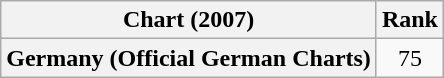<table class="wikitable plainrowheaders" style="text-align:center">
<tr>
<th scope="col">Chart (2007)</th>
<th scope="col">Rank</th>
</tr>
<tr>
<th scope="row">Germany (Official German Charts)</th>
<td style="text-align:center;">75</td>
</tr>
</table>
